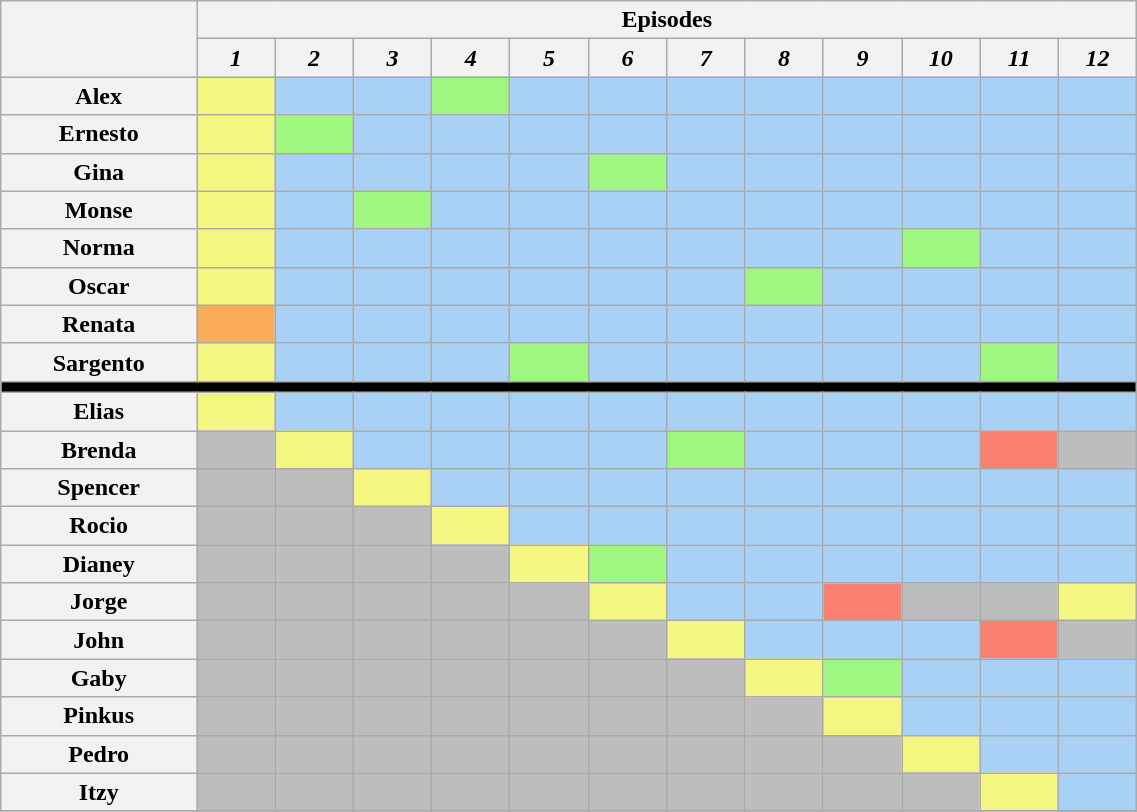<table class="wikitable" style="text-align:center; width:60%;">
<tr>
<th rowspan="2" style="width:15%;"></th>
<th colspan="12" style="text-align:center;">Episodes</th>
</tr>
<tr>
<th style="text-align:center; width:6%;"><em>1</em></th>
<th style="text-align:center; width:6%;"><em>2</em></th>
<th style="text-align:center; width:6%;"><em>3</em></th>
<th style="text-align:center; width:6%;"><em>4</em></th>
<th style="text-align:center; width:6%;"><em>5</em></th>
<th style="text-align:center; width:6%;"><em>6</em></th>
<th style="text-align:center; width:6%;"><em>7</em></th>
<th style="text-align:center; width:6%;"><em>8</em></th>
<th style="text-align:center; width:6%;"><em>9</em></th>
<th style="text-align:center; width:6%;"><em>10</em></th>
<th style="text-align:center; width:6%;"><em>11</em></th>
<th style="text-align:center; width:6%;"><em>12</em></th>
</tr>
<tr>
<th>Alex</th>
<th style="background:#F3F781;"></th>
<th style="background:#A9D0F5;"></th>
<th style="background:#A9D0F5;"></th>
<th style="background:#9FF781;"></th>
<th style="background:#A9D0F5;"></th>
<th style="background:#A9D0F5;"></th>
<th style="background:#A9D0F5;"></th>
<th style="background:#A9D0F5;"></th>
<th style="background:#A9D0F5;"></th>
<th style="background:#A9D0F5;"></th>
<th style="background:#A9D0F5;"></th>
<th style="background:#A9D0F5;"></th>
</tr>
<tr>
<th>Ernesto</th>
<th style="background:#F3F781;"></th>
<th style="background:#9FF781;"></th>
<th style="background:#A9D0F5;"></th>
<th style="background:#A9D0F5;"></th>
<th style="background:#A9D0F5;"></th>
<th style="background:#A9D0F5;"></th>
<th style="background:#A9D0F5;"></th>
<th style="background:#A9D0F5;"></th>
<th style="background:#A9D0F5;"></th>
<th style="background:#A9D0F5;"></th>
<th style="background:#A9D0F5;"></th>
<th style="background:#A9D0F5;"></th>
</tr>
<tr>
<th>Gina</th>
<th style="background:#F3F781;"></th>
<th style="background:#A9D0F5;"></th>
<th style="background:#A9D0F5;"></th>
<th style="background:#A9D0F5;"></th>
<th style="background:#A9D0F5;"></th>
<th style="background:#9FF781;"></th>
<th style="background:#A9D0F5;"></th>
<th style="background:#A9D0F5;"></th>
<th style="background:#A9D0F5;"></th>
<th style="background:#A9D0F5;"></th>
<th style="background:#A9D0F5;"></th>
<th style="background:#A9D0F5;"></th>
</tr>
<tr>
<th>Monse</th>
<th style="background:#F3F781;"></th>
<th style="background:#A9D0F5;"></th>
<th style="background:#9FF781;"></th>
<th style="background:#A9D0F5;"></th>
<th style="background:#A9D0F5;"></th>
<th style="background:#A9D0F5;"></th>
<th style="background:#A9D0F5;"></th>
<th style="background:#A9D0F5;"></th>
<th style="background:#A9D0F5;"></th>
<th style="background:#A9D0F5;"></th>
<th style="background:#A9D0F5;"></th>
<th style="background:#A9D0F5;"></th>
</tr>
<tr>
<th>Norma</th>
<th style="background:#F3F781;"></th>
<th style="background:#A9D0F5;"></th>
<th style="background:#A9D0F5;"></th>
<th style="background:#A9D0F5;"></th>
<th style="background:#A9D0F5;"></th>
<th style="background:#A9D0F5;"></th>
<th style="background:#A9D0F5;"></th>
<th style="background:#A9D0F5;"></th>
<th style="background:#A9D0F5;"></th>
<th style="background:#9FF781;"></th>
<th style="background:#A9D0F5;"></th>
<th style="background:#A9D0F5;"></th>
</tr>
<tr>
<th>Oscar</th>
<th style="background:#F3F781;"></th>
<th style="background:#A9D0F5;"></th>
<th style="background:#A9D0F5;"></th>
<th style="background:#A9D0F5;"></th>
<th style="background:#A9D0F5;"></th>
<th style="background:#A9D0F5;"></th>
<th style="background:#A9D0F5;"></th>
<th style="background:#9FF781;"></th>
<th style="background:#A9D0F5;"></th>
<th style="background:#A9D0F5;"></th>
<th style="background:#A9D0F5;"></th>
<th style="background:#A9D0F5;"></th>
</tr>
<tr>
<th>Renata</th>
<th style="background:#FAAC58;"></th>
<th style="background:#A9D0F5;"></th>
<th style="background:#A9D0F5;"></th>
<th style="background:#A9D0F5;"></th>
<th style="background:#A9D0F5;"></th>
<th style="background:#A9D0F5;"></th>
<th style="background:#A9D0F5;"></th>
<th style="background:#A9D0F5;"></th>
<th style="background:#A9D0F5;"></th>
<th style="background:#A9D0F5;"></th>
<th style="background:#A9D0F5;"></th>
<th style="background:#A9D0F5;"></th>
</tr>
<tr>
<th>Sargento</th>
<th style="background:#F3F781;"></th>
<th style="background:#A9D0F5;"></th>
<th style="background:#A9D0F5;"></th>
<th style="background:#A9D0F5;"></th>
<th style="background:#9FF781;"></th>
<th style="background:#A9D0F5;"></th>
<th style="background:#A9D0F5;"></th>
<th style="background:#A9D0F5;"></th>
<th style="background:#A9D0F5;"></th>
<th style="background:#A9D0F5;"></th>
<th style="background:#9FF781;"></th>
<th style="background:#A9D0F5;"></th>
</tr>
<tr>
<th colspan="13" style="background:#000"></th>
</tr>
<tr>
<th>Elias</th>
<th style="background:#F3F781;"></th>
<th style="background:#A9D0F5;"></th>
<th style="background:#A9D0F5;"></th>
<th style="background:#A9D0F5;"></th>
<th style="background:#A9D0F5;"></th>
<th style="background:#A9D0F5;"></th>
<th style="background:#A9D0F5;"></th>
<th style="background:#A9D0F5;"></th>
<th style="background:#A9D0F5;"></th>
<th style="background:#A9D0F5;"></th>
<th style="background:#A9D0F5;"></th>
<th style="background:#A9D0F5;"></th>
</tr>
<tr>
<th>Brenda</th>
<th style="background:#BDBDBD;"></th>
<th style="background:#F3F781;"></th>
<th style="background:#A9D0F5;"></th>
<th style="background:#A9D0F5;"></th>
<th style="background:#A9D0F5;"></th>
<th style="background:#A9D0F5;"></th>
<th style="background:#9FF781;"></th>
<th style="background:#A9D0F5;"></th>
<th style="background:#A9D0F5;"></th>
<th style="background:#A9D0F5;"></th>
<th style="background:#FA8072;"></th>
<th style="background:#BDBDBD;"></th>
</tr>
<tr>
<th>Spencer</th>
<th style="background:#BDBDBD;"></th>
<th style="background:#BDBDBD;"></th>
<th style="background:#F3F781;"></th>
<th style="background:#A9D0F5;"></th>
<th style="background:#A9D0F5;"></th>
<th style="background:#A9D0F5;"></th>
<th style="background:#A9D0F5;"></th>
<th style="background:#A9D0F5;"></th>
<th style="background:#A9D0F5;"></th>
<th style="background:#A9D0F5;"></th>
<th style="background:#A9D0F5;"></th>
<th style="background:#A9D0F5;"></th>
</tr>
<tr>
<th>Rocio</th>
<th style="background:#BDBDBD;"></th>
<th style="background:#BDBDBD;"></th>
<th style="background:#BDBDBD;"></th>
<th style="background:#F3F781;"></th>
<th style="background:#A9D0F5;"></th>
<th style="background:#A9D0F5;"></th>
<th style="background:#A9D0F5;"></th>
<th style="background:#A9D0F5;"></th>
<th style="background:#A9D0F5;"></th>
<th style="background:#A9D0F5;"></th>
<th style="background:#A9D0F5;"></th>
<th style="background:#A9D0F5;"></th>
</tr>
<tr>
<th>Dianey</th>
<th style="background:#BDBDBD;"></th>
<th style="background:#BDBDBD;"></th>
<th style="background:#BDBDBD;"></th>
<th style="background:#BDBDBD;"></th>
<th style="background:#F3F781;"></th>
<th style="background:#9FF781;"></th>
<th style="background:#A9D0F5;"></th>
<th style="background:#A9D0F5;"></th>
<th style="background:#A9D0F5;"></th>
<th style="background:#A9D0F5;"></th>
<th style="background:#A9D0F5;"></th>
<th style="background:#A9D0F5;"></th>
</tr>
<tr>
<th>Jorge</th>
<th style="background:#BDBDBD;"></th>
<th style="background:#BDBDBD;"></th>
<th style="background:#BDBDBD;"></th>
<th style="background:#BDBDBD;"></th>
<th style="background:#BDBDBD;"></th>
<th style="background:#F3F781;"></th>
<th style="background:#A9D0F5;"></th>
<th style="background:#A9D0F5;"></th>
<th style="background:#FA8072;"></th>
<th style="background:#BDBDBD;"></th>
<th style="background:#BDBDBD;"></th>
<th style="background:#F3F781;"></th>
</tr>
<tr>
<th>John</th>
<th style="background:#BDBDBD;"></th>
<th style="background:#BDBDBD;"></th>
<th style="background:#BDBDBD;"></th>
<th style="background:#BDBDBD;"></th>
<th style="background:#BDBDBD;"></th>
<th style="background:#BDBDBD;"></th>
<th style="background:#F3F781;"></th>
<th style="background:#A9D0F5;"></th>
<th style="background:#A9D0F5;"></th>
<th style="background:#A9D0F5;"></th>
<th style="background:#FA8072;"></th>
<th style="background:#BDBDBD;"></th>
</tr>
<tr>
<th>Gaby</th>
<th style="background:#BDBDBD;"></th>
<th style="background:#BDBDBD;"></th>
<th style="background:#BDBDBD;"></th>
<th style="background:#BDBDBD;"></th>
<th style="background:#BDBDBD;"></th>
<th style="background:#BDBDBD;"></th>
<th style="background:#BDBDBD;"></th>
<th style="background:#F3F781;"></th>
<th style="background:#9FF781;"></th>
<th style="background:#A9D0F5;"></th>
<th style="background:#A9D0F5;"></th>
<th style="background:#A9D0F5;"></th>
</tr>
<tr>
<th>Pinkus</th>
<th style="background:#BDBDBD;"></th>
<th style="background:#BDBDBD;"></th>
<th style="background:#BDBDBD;"></th>
<th style="background:#BDBDBD;"></th>
<th style="background:#BDBDBD;"></th>
<th style="background:#BDBDBD;"></th>
<th style="background:#BDBDBD;"></th>
<th style="background:#BDBDBD;"></th>
<th style="background:#F3F781;"></th>
<th style="background:#A9D0F5;"></th>
<th style="background:#A9D0F5;"></th>
<th style="background:#A9D0F5;"></th>
</tr>
<tr>
<th>Pedro</th>
<th style="background:#BDBDBD;"></th>
<th style="background:#BDBDBD;"></th>
<th style="background:#BDBDBD;"></th>
<th style="background:#BDBDBD;"></th>
<th style="background:#BDBDBD;"></th>
<th style="background:#BDBDBD;"></th>
<th style="background:#BDBDBD;"></th>
<th style="background:#BDBDBD;"></th>
<th style="background:#BDBDBD;"></th>
<th style="background:#F3F781;"></th>
<th style="background:#A9D0F5;"></th>
<th style="background:#A9D0F5;"></th>
</tr>
<tr>
<th>Itzy</th>
<th style="background:#BDBDBD;"></th>
<th style="background:#BDBDBD;"></th>
<th style="background:#BDBDBD;"></th>
<th style="background:#BDBDBD;"></th>
<th style="background:#BDBDBD;"></th>
<th style="background:#BDBDBD;"></th>
<th style="background:#BDBDBD;"></th>
<th style="background:#BDBDBD;"></th>
<th style="background:#BDBDBD;"></th>
<th style="background:#BDBDBD;"></th>
<th style="background:#F3F781;"></th>
<th style="background:#A9D0F5;"></th>
</tr>
<tr>
</tr>
</table>
